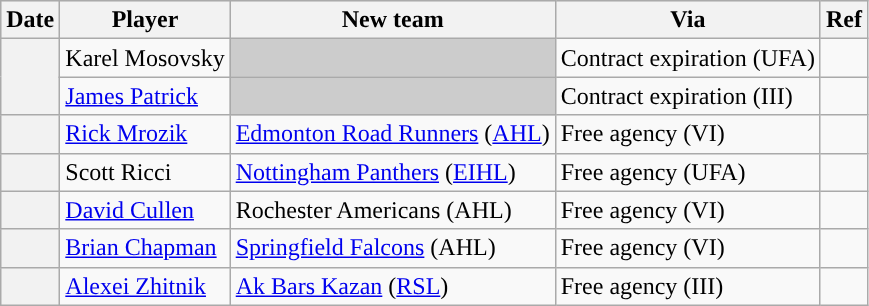<table class="wikitable plainrowheaders">
<tr style="background:#ddd; text-align:center;">
<th>Date</th>
<th>Player</th>
<th>New team</th>
<th>Via</th>
<th>Ref</th>
</tr>
<tr>
<th scope="row" rowspan=2></th>
<td>Karel Mosovsky</td>
<td style="background:#ccc"></td>
<td>Contract expiration (UFA)</td>
<td></td>
</tr>
<tr>
<td><a href='#'>James Patrick</a></td>
<td style="background:#ccc"></td>
<td>Contract expiration (III)</td>
<td></td>
</tr>
<tr>
<th scope="row"></th>
<td><a href='#'>Rick Mrozik</a></td>
<td><a href='#'>Edmonton Road Runners</a> (<a href='#'>AHL</a>)</td>
<td>Free agency (VI)</td>
<td></td>
</tr>
<tr>
<th scope="row"></th>
<td>Scott Ricci</td>
<td><a href='#'>Nottingham Panthers</a> (<a href='#'>EIHL</a>)</td>
<td>Free agency (UFA)</td>
<td></td>
</tr>
<tr>
<th scope="row"></th>
<td><a href='#'>David Cullen</a></td>
<td>Rochester Americans (AHL)</td>
<td>Free agency (VI)</td>
<td></td>
</tr>
<tr>
<th scope="row"></th>
<td><a href='#'>Brian Chapman</a></td>
<td><a href='#'>Springfield Falcons</a> (AHL)</td>
<td>Free agency (VI)</td>
<td></td>
</tr>
<tr>
<th scope="row"></th>
<td><a href='#'>Alexei Zhitnik</a></td>
<td><a href='#'>Ak Bars Kazan</a> (<a href='#'>RSL</a>)</td>
<td>Free agency (III)</td>
<td></td>
</tr>
</table>
